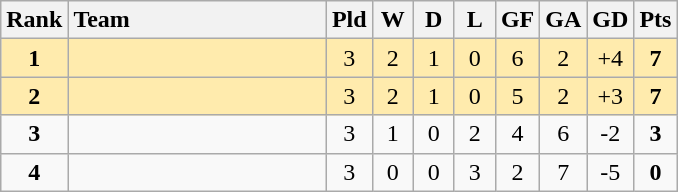<table class="wikitable" style="text-align: center;">
<tr>
<th width=30>Rank</th>
<th width=165 style="text-align:left;">Team</th>
<th width=20>Pld</th>
<th width=20>W</th>
<th width=20>D</th>
<th width=20>L</th>
<th width=20>GF</th>
<th width=20>GA</th>
<th width=20>GD</th>
<th width=20>Pts</th>
</tr>
<tr style="background:#ffebad;">
<td><strong>1</strong></td>
<td style="text-align:left;"></td>
<td>3</td>
<td>2</td>
<td>1</td>
<td>0</td>
<td>6</td>
<td>2</td>
<td>+4</td>
<td><strong>7</strong></td>
</tr>
<tr style="background:#ffebad;">
<td><strong>2</strong></td>
<td style="text-align:left;"></td>
<td>3</td>
<td>2</td>
<td>1</td>
<td>0</td>
<td>5</td>
<td>2</td>
<td>+3</td>
<td><strong>7</strong></td>
</tr>
<tr>
<td><strong>3</strong></td>
<td style="text-align:left;"></td>
<td>3</td>
<td>1</td>
<td>0</td>
<td>2</td>
<td>4</td>
<td>6</td>
<td>-2</td>
<td><strong>3</strong></td>
</tr>
<tr>
<td><strong>4</strong></td>
<td style="text-align:left;"></td>
<td>3</td>
<td>0</td>
<td>0</td>
<td>3</td>
<td>2</td>
<td>7</td>
<td>-5</td>
<td><strong>0</strong></td>
</tr>
</table>
